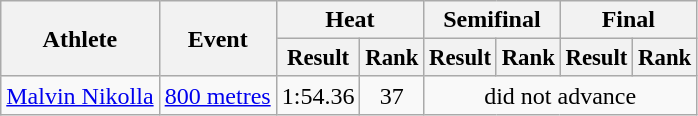<table class="wikitable">
<tr>
<th rowspan="2">Athlete</th>
<th rowspan="2">Event</th>
<th colspan="2">Heat</th>
<th colspan="2">Semifinal</th>
<th colspan="2">Final</th>
</tr>
<tr style="font-size:95%">
<th>Result</th>
<th>Rank</th>
<th>Result</th>
<th>Rank</th>
<th>Result</th>
<th>Rank</th>
</tr>
<tr align=center>
<td align=left><a href='#'>Malvin Nikolla</a></td>
<td align=left><a href='#'>800 metres</a></td>
<td>1:54.36</td>
<td>37</td>
<td colspan=4>did not advance</td>
</tr>
</table>
